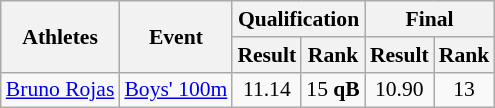<table class="wikitable" border="1" style="font-size:90%">
<tr>
<th rowspan=2>Athletes</th>
<th rowspan=2>Event</th>
<th colspan=2>Qualification</th>
<th colspan=2>Final</th>
</tr>
<tr>
<th>Result</th>
<th>Rank</th>
<th>Result</th>
<th>Rank</th>
</tr>
<tr>
<td><a href='#'>Bruno Rojas</a></td>
<td><a href='#'>Boys' 100m</a></td>
<td align=center>11.14</td>
<td align=center>15 <strong>qB</strong></td>
<td align=center>10.90</td>
<td align=center>13</td>
</tr>
</table>
